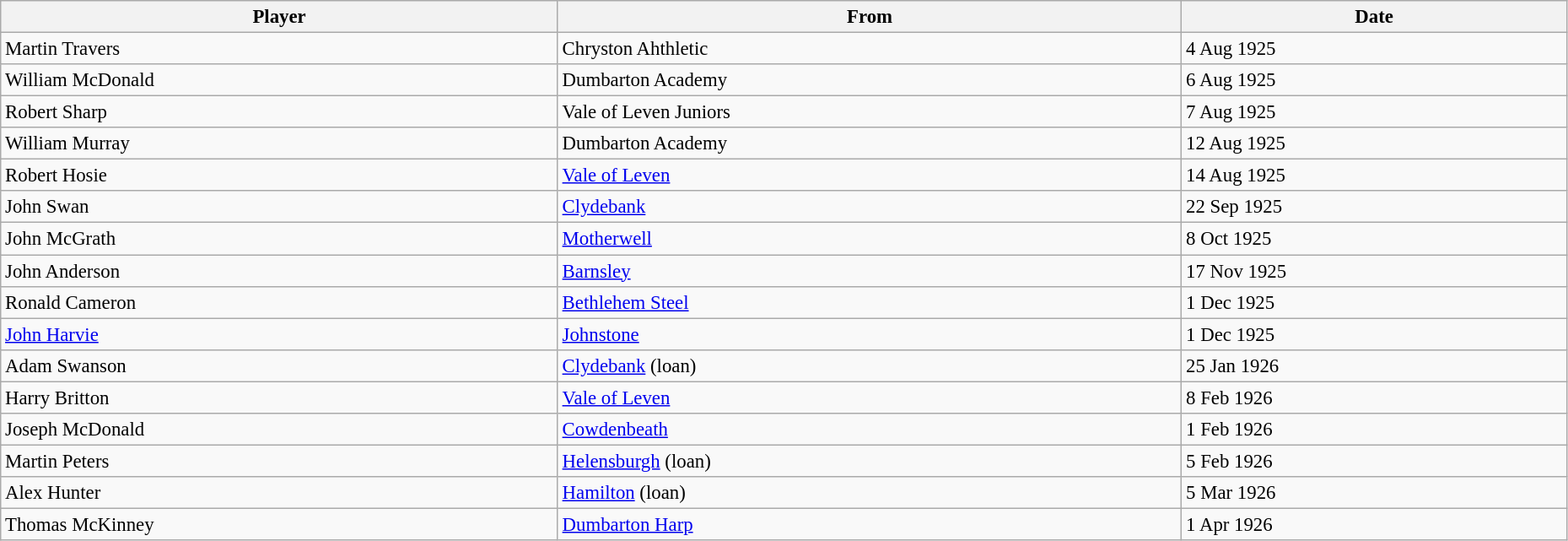<table class="wikitable" style="text-align:center; font-size:95%;width:98%; text-align:left">
<tr>
<th>Player</th>
<th>From</th>
<th>Date</th>
</tr>
<tr>
<td> Martin Travers</td>
<td> Chryston Ahthletic</td>
<td>4 Aug 1925</td>
</tr>
<tr>
<td> William McDonald</td>
<td> Dumbarton Academy</td>
<td>6 Aug 1925</td>
</tr>
<tr>
<td> Robert Sharp</td>
<td> Vale of Leven Juniors</td>
<td>7 Aug 1925</td>
</tr>
<tr>
<td> William Murray</td>
<td> Dumbarton Academy</td>
<td>12 Aug 1925</td>
</tr>
<tr>
<td> Robert Hosie</td>
<td> <a href='#'>Vale of Leven</a></td>
<td>14 Aug 1925</td>
</tr>
<tr>
<td> John Swan</td>
<td> <a href='#'>Clydebank</a></td>
<td>22 Sep 1925</td>
</tr>
<tr>
<td> John McGrath</td>
<td> <a href='#'>Motherwell</a></td>
<td>8 Oct 1925</td>
</tr>
<tr>
<td> John Anderson</td>
<td> <a href='#'>Barnsley</a></td>
<td>17 Nov 1925</td>
</tr>
<tr>
<td> Ronald Cameron</td>
<td> <a href='#'>Bethlehem Steel</a></td>
<td>1 Dec 1925</td>
</tr>
<tr>
<td> <a href='#'>John Harvie</a></td>
<td> <a href='#'>Johnstone</a></td>
<td>1 Dec 1925</td>
</tr>
<tr>
<td> Adam Swanson</td>
<td> <a href='#'>Clydebank</a> (loan)</td>
<td>25 Jan 1926</td>
</tr>
<tr>
<td> Harry Britton</td>
<td> <a href='#'>Vale of Leven</a></td>
<td>8 Feb 1926</td>
</tr>
<tr>
<td> Joseph McDonald</td>
<td> <a href='#'>Cowdenbeath</a></td>
<td>1 Feb 1926</td>
</tr>
<tr>
<td> Martin Peters</td>
<td> <a href='#'>Helensburgh</a> (loan)</td>
<td>5 Feb 1926</td>
</tr>
<tr>
<td> Alex Hunter</td>
<td> <a href='#'>Hamilton</a> (loan)</td>
<td>5 Mar 1926</td>
</tr>
<tr>
<td> Thomas McKinney</td>
<td> <a href='#'>Dumbarton Harp</a></td>
<td>1 Apr 1926</td>
</tr>
</table>
